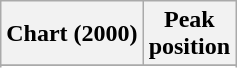<table class="wikitable plainrowheaders sortable" style="text-align:center">
<tr>
<th scope="col">Chart (2000)</th>
<th scope="col">Peak<br>position</th>
</tr>
<tr>
</tr>
<tr>
</tr>
</table>
